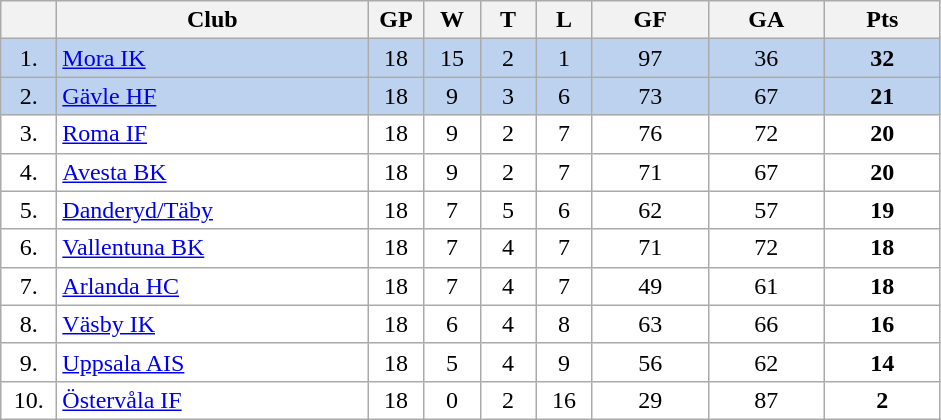<table class="wikitable">
<tr>
<th width="30"></th>
<th width="200">Club</th>
<th width="30">GP</th>
<th width="30">W</th>
<th width="30">T</th>
<th width="30">L</th>
<th width="70">GF</th>
<th width="70">GA</th>
<th width="70">Pts</th>
</tr>
<tr bgcolor="#BCD2EE" align="center">
<td>1.</td>
<td align="left"><a href='#'>Mora IK</a></td>
<td>18</td>
<td>15</td>
<td>2</td>
<td>1</td>
<td>97</td>
<td>36</td>
<td><strong>32</strong></td>
</tr>
<tr bgcolor="#BCD2EE" align="center">
<td>2.</td>
<td align="left"><a href='#'>Gävle HF</a></td>
<td>18</td>
<td>9</td>
<td>3</td>
<td>6</td>
<td>73</td>
<td>67</td>
<td><strong>21</strong></td>
</tr>
<tr bgcolor="#FFFFFF" align="center">
<td>3.</td>
<td align="left"><a href='#'>Roma IF</a></td>
<td>18</td>
<td>9</td>
<td>2</td>
<td>7</td>
<td>76</td>
<td>72</td>
<td><strong>20</strong></td>
</tr>
<tr bgcolor="#FFFFFF" align="center">
<td>4.</td>
<td align="left"><a href='#'>Avesta BK</a></td>
<td>18</td>
<td>9</td>
<td>2</td>
<td>7</td>
<td>71</td>
<td>67</td>
<td><strong>20</strong></td>
</tr>
<tr bgcolor="#FFFFFF" align="center">
<td>5.</td>
<td align="left"><a href='#'>Danderyd/Täby</a></td>
<td>18</td>
<td>7</td>
<td>5</td>
<td>6</td>
<td>62</td>
<td>57</td>
<td><strong>19</strong></td>
</tr>
<tr bgcolor="#FFFFFF" align="center">
<td>6.</td>
<td align="left"><a href='#'>Vallentuna BK</a></td>
<td>18</td>
<td>7</td>
<td>4</td>
<td>7</td>
<td>71</td>
<td>72</td>
<td><strong>18</strong></td>
</tr>
<tr bgcolor="#FFFFFF" align="center">
<td>7.</td>
<td align="left"><a href='#'>Arlanda HC</a></td>
<td>18</td>
<td>7</td>
<td>4</td>
<td>7</td>
<td>49</td>
<td>61</td>
<td><strong>18</strong></td>
</tr>
<tr bgcolor="#FFFFFF" align="center">
<td>8.</td>
<td align="left"><a href='#'>Väsby IK</a></td>
<td>18</td>
<td>6</td>
<td>4</td>
<td>8</td>
<td>63</td>
<td>66</td>
<td><strong>16</strong></td>
</tr>
<tr bgcolor="#FFFFFF" align="center">
<td>9.</td>
<td align="left"><a href='#'>Uppsala AIS</a></td>
<td>18</td>
<td>5</td>
<td>4</td>
<td>9</td>
<td>56</td>
<td>62</td>
<td><strong>14</strong></td>
</tr>
<tr bgcolor="#FFFFFF" align="center">
<td>10.</td>
<td align="left"><a href='#'>Östervåla IF</a></td>
<td>18</td>
<td>0</td>
<td>2</td>
<td>16</td>
<td>29</td>
<td>87</td>
<td><strong>2</strong></td>
</tr>
</table>
